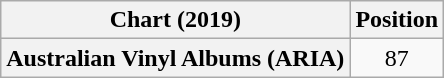<table class="wikitable plainrowheaders" style="text-align:center">
<tr>
<th scope="col">Chart (2019)</th>
<th scope="col">Position</th>
</tr>
<tr>
<th scope="row">Australian Vinyl Albums (ARIA)</th>
<td>87</td>
</tr>
</table>
